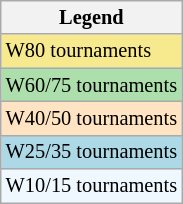<table class="wikitable" style="font-size:85%">
<tr>
<th>Legend</th>
</tr>
<tr style=background:#f7e98e;>
<td>W80 tournaments</td>
</tr>
<tr style=background:#addfad;>
<td>W60/75 tournaments</td>
</tr>
<tr style=background:#ffe4c4;>
<td>W40/50 tournaments</td>
</tr>
<tr style="background:lightblue;">
<td>W25/35 tournaments</td>
</tr>
<tr style="background:#f0f8ff;">
<td>W10/15 tournaments</td>
</tr>
</table>
